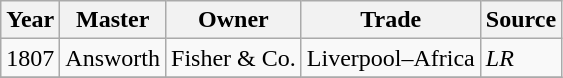<table class=" wikitable">
<tr>
<th>Year</th>
<th>Master</th>
<th>Owner</th>
<th>Trade</th>
<th>Source</th>
</tr>
<tr>
<td>1807</td>
<td>Answorth</td>
<td>Fisher & Co.</td>
<td>Liverpool–Africa</td>
<td><em>LR</em></td>
</tr>
<tr>
</tr>
</table>
